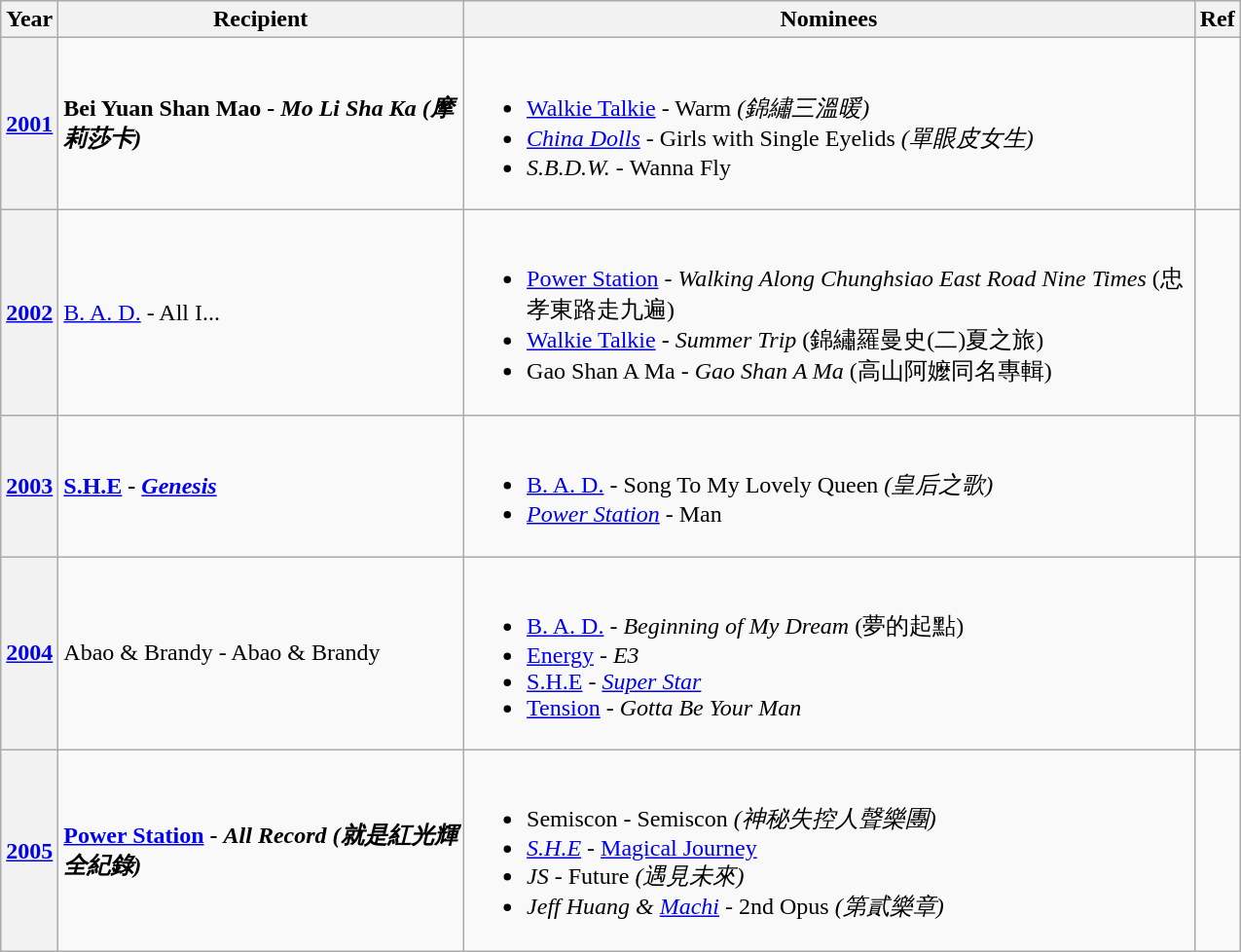<table class="wikitable center" style="width:850px">
<tr>
<th>Year</th>
<th>Recipient</th>
<th class=unsortable>Nominees</th>
<th class=unsortable>Ref</th>
</tr>
<tr>
<th scope="row"><a href='#'>2001</a></th>
<td><strong>Bei Yuan Shan Mao - <em>Mo Li Sha Ka<strong><em> (摩莉莎卡)</td>
<td><br><ul><li><a href='#'>Walkie Talkie</a> - </em>Warm<em> (錦繡三溫暖)</li><li><a href='#'>China Dolls</a> - </em>Girls with Single Eyelids<em> (單眼皮女生)</li><li>S.B.D.W. - </em>Wanna Fly<em></li></ul></td>
<td></td>
</tr>
<tr>
<th scope="row"><a href='#'>2002</a></th>
<td></strong><a href='#'>B. A. D.</a> - </em>All I...</em></strong></td>
<td><br><ul><li><a href='#'>Power Station</a> - <em>Walking Along Chunghsiao East Road Nine Times</em> (忠孝東路走九遍)</li><li><a href='#'>Walkie Talkie</a> - <em>Summer Trip</em> (錦繡羅曼史(二)夏之旅)</li><li>Gao Shan A Ma - <em>Gao Shan A Ma</em>  (高山阿嬤同名專輯)</li></ul></td>
<td></td>
</tr>
<tr>
<th scope="row"><a href='#'>2003</a></th>
<td><strong><a href='#'>S.H.E</a> - <em><a href='#'>Genesis</a><strong><em></td>
<td><br><ul><li><a href='#'>B. A. D.</a> - </em>Song To My Lovely Queen<em> (皇后之歌)</li><li><a href='#'>Power Station</a> - </em>Man<em></li></ul></td>
<td></td>
</tr>
<tr>
<th scope="row"><a href='#'>2004</a></th>
<td></strong>Abao & Brandy - </em>Abao & Brandy</em></strong></td>
<td><br><ul><li><a href='#'>B. A. D.</a> - <em>Beginning of My Dream</em> (夢的起點)</li><li><a href='#'>Energy</a> - <em>E3</em></li><li><a href='#'>S.H.E</a> - <em><a href='#'>Super Star</a></em></li><li><a href='#'>Tension</a> - <em>Gotta Be Your Man</em></li></ul></td>
<td></td>
</tr>
<tr>
<th scope="row"><a href='#'>2005</a></th>
<td><strong><a href='#'>Power Station</a> - <em>All Record<strong><em> (就是紅光輝全紀錄)</td>
<td><br><ul><li>Semiscon - </em>Semiscon<em> (神秘失控人聲樂團)</li><li><a href='#'>S.H.E</a> - </em><a href='#'>Magical Journey</a><em></li><li>JS - </em>Future<em> (遇見未來)</li><li>Jeff Huang & <a href='#'>Machi</a> - </em>2nd Opus<em> (第貳樂章)</li></ul></td>
<td></td>
</tr>
</table>
